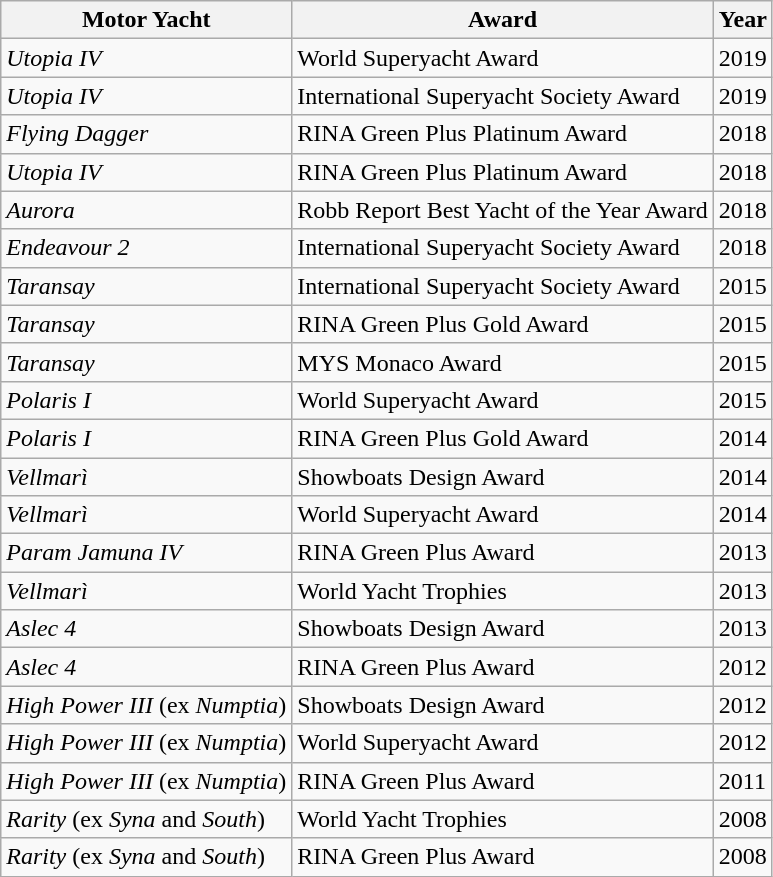<table class="wikitable">
<tr>
<th>Motor Yacht</th>
<th>Award</th>
<th>Year</th>
</tr>
<tr>
<td><em>Utopia IV</em></td>
<td>World Superyacht Award</td>
<td>2019</td>
</tr>
<tr>
<td><em>Utopia IV</em></td>
<td>International Superyacht Society Award</td>
<td>2019</td>
</tr>
<tr>
<td><em>Flying Dagger</em></td>
<td>RINA Green Plus Platinum Award</td>
<td>2018</td>
</tr>
<tr>
<td><em>Utopia IV</em></td>
<td>RINA Green Plus Platinum Award</td>
<td>2018</td>
</tr>
<tr>
<td><em>Aurora</em></td>
<td>Robb Report Best Yacht of the Year Award</td>
<td>2018</td>
</tr>
<tr>
<td><em>Endeavour 2</em></td>
<td>International Superyacht Society Award</td>
<td>2018</td>
</tr>
<tr>
<td><em>Taransay</em></td>
<td>International Superyacht Society Award</td>
<td>2015</td>
</tr>
<tr>
<td><em>Taransay</em></td>
<td>RINA Green Plus Gold Award</td>
<td>2015</td>
</tr>
<tr>
<td><em>Taransay</em></td>
<td>MYS Monaco Award</td>
<td>2015</td>
</tr>
<tr>
<td><em>Polaris I</em></td>
<td>World Superyacht Award</td>
<td>2015</td>
</tr>
<tr>
<td><em>Polaris I</em></td>
<td>RINA Green Plus Gold Award</td>
<td>2014</td>
</tr>
<tr>
<td><em>Vellmarì</em></td>
<td>Showboats Design Award</td>
<td>2014</td>
</tr>
<tr>
<td><em>Vellmarì</em></td>
<td>World Superyacht Award</td>
<td>2014</td>
</tr>
<tr>
<td><em>Param Jamuna IV</em></td>
<td>RINA Green Plus Award</td>
<td>2013</td>
</tr>
<tr>
<td><em>Vellmarì</em></td>
<td>World Yacht Trophies</td>
<td>2013</td>
</tr>
<tr>
<td><em>Aslec 4</em></td>
<td>Showboats Design Award</td>
<td>2013</td>
</tr>
<tr>
<td><em>Aslec 4</em></td>
<td>RINA Green Plus Award</td>
<td>2012</td>
</tr>
<tr>
<td><em>High Power III</em> (ex <em>Numptia</em>)</td>
<td>Showboats Design Award</td>
<td>2012</td>
</tr>
<tr>
<td><em>High Power III</em> (ex <em>Numptia</em>)</td>
<td>World Superyacht Award</td>
<td>2012</td>
</tr>
<tr>
<td><em>High Power III</em> (ex <em>Numptia</em>)</td>
<td>RINA Green Plus Award</td>
<td>2011</td>
</tr>
<tr>
<td><em>Rarity</em> (ex <em>Syna</em> and <em>South</em>)</td>
<td>World Yacht Trophies</td>
<td>2008</td>
</tr>
<tr>
<td><em>Rarity</em> (ex <em>Syna</em> and <em>South</em>)</td>
<td>RINA Green Plus Award</td>
<td>2008</td>
</tr>
</table>
